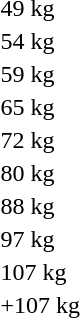<table>
<tr>
<td>49 kg<br></td>
<td></td>
<td></td>
<td></td>
</tr>
<tr>
<td>54 kg<br></td>
<td></td>
<td></td>
<td></td>
</tr>
<tr>
<td>59 kg<br></td>
<td></td>
<td></td>
<td></td>
</tr>
<tr>
<td>65 kg<br></td>
<td></td>
<td></td>
<td></td>
</tr>
<tr>
<td>72 kg<br></td>
<td></td>
<td></td>
<td></td>
</tr>
<tr>
<td>80 kg<br></td>
<td></td>
<td></td>
<td></td>
</tr>
<tr>
<td>88 kg<br></td>
<td></td>
<td></td>
<td></td>
</tr>
<tr>
<td>97 kg<br></td>
<td></td>
<td></td>
<td></td>
</tr>
<tr>
<td>107 kg<br></td>
<td></td>
<td></td>
<td></td>
</tr>
<tr>
<td>+107 kg<br></td>
<td></td>
<td></td>
<td></td>
</tr>
</table>
